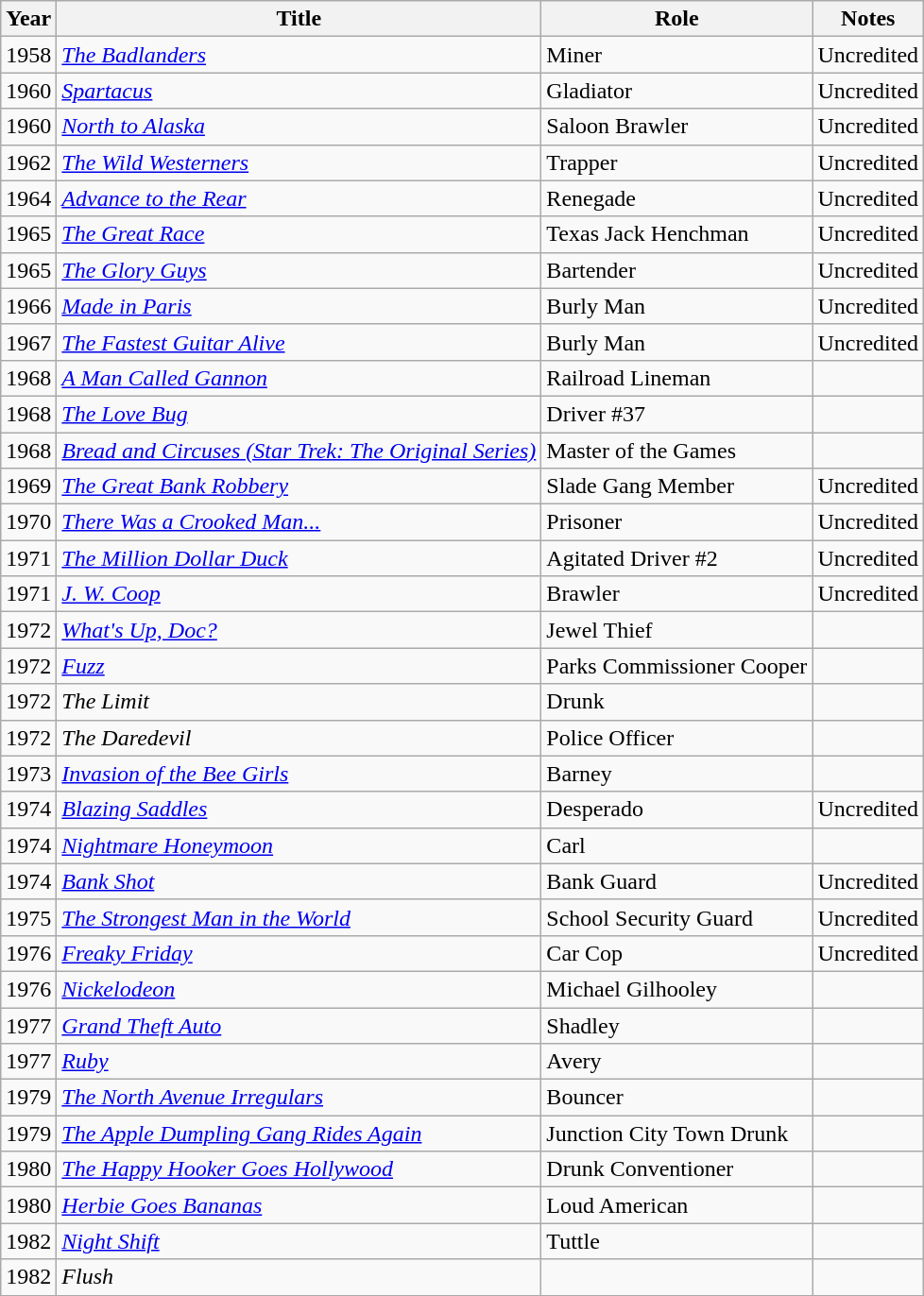<table class="wikitable sortable">
<tr>
<th>Year</th>
<th>Title</th>
<th>Role</th>
<th class="unsortable">Notes</th>
</tr>
<tr>
<td>1958</td>
<td><em><a href='#'>The Badlanders</a></em></td>
<td>Miner</td>
<td>Uncredited</td>
</tr>
<tr>
<td>1960</td>
<td><em><a href='#'>Spartacus</a></em></td>
<td>Gladiator</td>
<td>Uncredited</td>
</tr>
<tr>
<td>1960</td>
<td><em><a href='#'>North to Alaska</a></em></td>
<td>Saloon Brawler</td>
<td>Uncredited</td>
</tr>
<tr>
<td>1962</td>
<td><em><a href='#'>The Wild Westerners</a></em></td>
<td>Trapper</td>
<td>Uncredited</td>
</tr>
<tr>
<td>1964</td>
<td><em><a href='#'>Advance to the Rear</a></em></td>
<td>Renegade</td>
<td>Uncredited</td>
</tr>
<tr>
<td>1965</td>
<td><em><a href='#'>The Great Race</a></em></td>
<td>Texas Jack Henchman</td>
<td>Uncredited</td>
</tr>
<tr>
<td>1965</td>
<td><em><a href='#'>The Glory Guys</a></em></td>
<td>Bartender</td>
<td>Uncredited</td>
</tr>
<tr>
<td>1966</td>
<td><em><a href='#'>Made in Paris</a></em></td>
<td>Burly Man</td>
<td>Uncredited</td>
</tr>
<tr>
<td>1967</td>
<td><em><a href='#'>The Fastest Guitar Alive</a></em></td>
<td>Burly Man</td>
<td>Uncredited</td>
</tr>
<tr>
<td>1968</td>
<td><em><a href='#'>A Man Called Gannon</a></em></td>
<td>Railroad Lineman</td>
<td></td>
</tr>
<tr>
<td>1968</td>
<td><em><a href='#'>The Love Bug</a></em></td>
<td>Driver #37</td>
<td></td>
</tr>
<tr>
<td>1968</td>
<td><em><a href='#'>Bread and Circuses (Star Trek: The Original Series)</a></em></td>
<td>Master of the Games</td>
<td></td>
</tr>
<tr>
<td>1969</td>
<td><em><a href='#'>The Great Bank Robbery</a></em></td>
<td>Slade Gang Member</td>
<td>Uncredited</td>
</tr>
<tr>
<td>1970</td>
<td><em><a href='#'>There Was a Crooked Man...</a></em></td>
<td>Prisoner</td>
<td>Uncredited</td>
</tr>
<tr>
<td>1971</td>
<td><em><a href='#'>The Million Dollar Duck</a></em></td>
<td>Agitated Driver #2</td>
<td>Uncredited</td>
</tr>
<tr>
<td>1971</td>
<td><em><a href='#'>J. W. Coop</a></em></td>
<td>Brawler</td>
<td>Uncredited</td>
</tr>
<tr>
<td>1972</td>
<td><em><a href='#'>What's Up, Doc?</a></em></td>
<td>Jewel Thief</td>
<td></td>
</tr>
<tr>
<td>1972</td>
<td><em><a href='#'>Fuzz</a></em></td>
<td>Parks Commissioner Cooper</td>
<td></td>
</tr>
<tr>
<td>1972</td>
<td><em>The Limit</em></td>
<td>Drunk</td>
<td></td>
</tr>
<tr>
<td>1972</td>
<td><em>The Daredevil</em></td>
<td>Police Officer</td>
<td></td>
</tr>
<tr>
<td>1973</td>
<td><em><a href='#'>Invasion of the Bee Girls</a></em></td>
<td>Barney</td>
<td></td>
</tr>
<tr>
<td>1974</td>
<td><em><a href='#'>Blazing Saddles</a></em></td>
<td>Desperado</td>
<td>Uncredited</td>
</tr>
<tr>
<td>1974</td>
<td><em><a href='#'>Nightmare Honeymoon</a></em></td>
<td>Carl</td>
<td></td>
</tr>
<tr>
<td>1974</td>
<td><em><a href='#'>Bank Shot</a></em></td>
<td>Bank Guard</td>
<td>Uncredited</td>
</tr>
<tr>
<td>1975</td>
<td><em><a href='#'>The Strongest Man in the World</a></em></td>
<td>School Security Guard</td>
<td>Uncredited</td>
</tr>
<tr>
<td>1976</td>
<td><em><a href='#'>Freaky Friday</a></em></td>
<td>Car Cop</td>
<td>Uncredited</td>
</tr>
<tr>
<td>1976</td>
<td><em><a href='#'>Nickelodeon</a></em></td>
<td>Michael Gilhooley</td>
<td></td>
</tr>
<tr>
<td>1977</td>
<td><em><a href='#'>Grand Theft Auto</a></em></td>
<td>Shadley</td>
<td></td>
</tr>
<tr>
<td>1977</td>
<td><em><a href='#'>Ruby</a></em></td>
<td>Avery</td>
<td></td>
</tr>
<tr>
<td>1979</td>
<td><em><a href='#'>The North Avenue Irregulars</a></em></td>
<td>Bouncer</td>
<td></td>
</tr>
<tr>
<td>1979</td>
<td><em><a href='#'>The Apple Dumpling Gang Rides Again</a></em></td>
<td>Junction City Town Drunk</td>
<td></td>
</tr>
<tr>
<td>1980</td>
<td><em><a href='#'>The Happy Hooker Goes Hollywood</a></em></td>
<td>Drunk Conventioner</td>
<td></td>
</tr>
<tr>
<td>1980</td>
<td><em><a href='#'>Herbie Goes Bananas</a></em></td>
<td>Loud American</td>
<td></td>
</tr>
<tr>
<td>1982</td>
<td><em><a href='#'>Night Shift</a></em></td>
<td>Tuttle</td>
<td></td>
</tr>
<tr>
<td>1982</td>
<td><em>Flush</em></td>
<td></td>
<td></td>
</tr>
</table>
